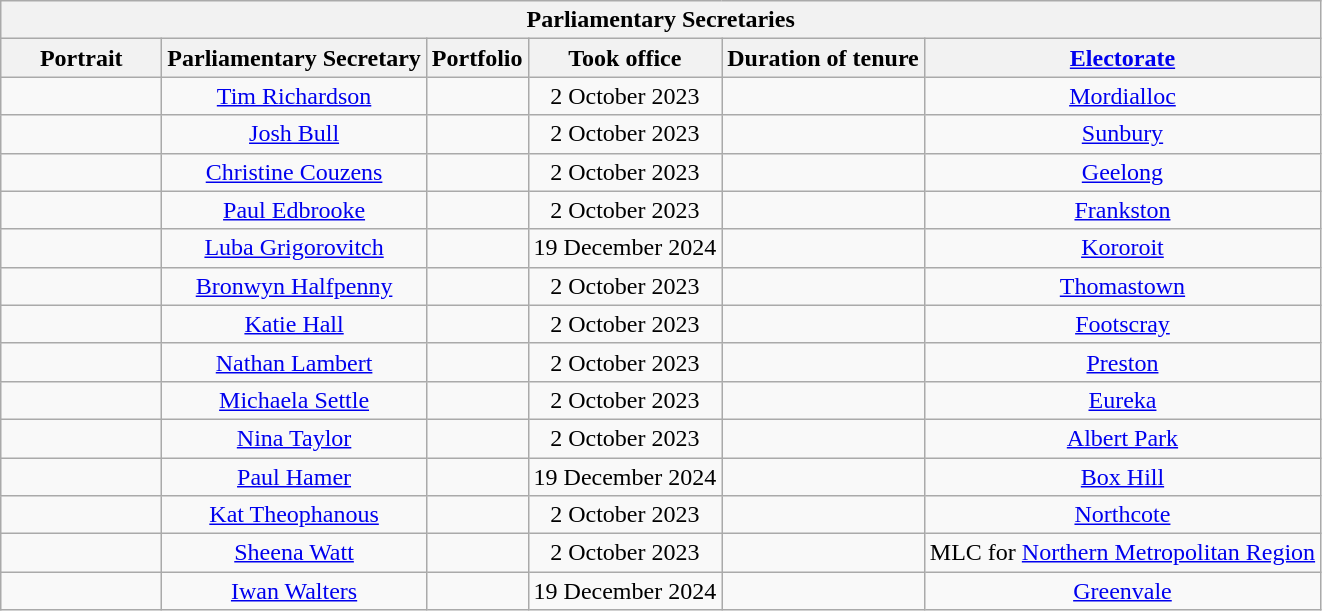<table class="wikitable sortable" style="border:#555; text-align:center; " id="parlsecretaries">
<tr>
<th colspan="6">Parliamentary Secretaries</th>
</tr>
<tr>
<th class="unsortable" style="width:100px;">Portrait</th>
<th>Parliamentary Secretary</th>
<th>Portfolio</th>
<th>Took office</th>
<th>Duration of tenure</th>
<th><a href='#'>Electorate</a></th>
</tr>
<tr>
<td></td>
<td><a href='#'>Tim Richardson</a></td>
<td></td>
<td>2 October 2023</td>
<td></td>
<td><a href='#'>Mordialloc</a></td>
</tr>
<tr>
<td></td>
<td><a href='#'>Josh Bull</a></td>
<td></td>
<td>2 October 2023</td>
<td></td>
<td><a href='#'>Sunbury</a></td>
</tr>
<tr>
<td></td>
<td><a href='#'>Christine Couzens</a></td>
<td></td>
<td>2 October 2023</td>
<td></td>
<td><a href='#'>Geelong</a></td>
</tr>
<tr>
<td></td>
<td><a href='#'>Paul Edbrooke</a></td>
<td></td>
<td>2 October 2023</td>
<td></td>
<td><a href='#'>Frankston</a></td>
</tr>
<tr>
<td></td>
<td><a href='#'>Luba Grigorovitch</a></td>
<td></td>
<td>19 December 2024</td>
<td></td>
<td><a href='#'>Kororoit</a></td>
</tr>
<tr>
<td></td>
<td><a href='#'>Bronwyn Halfpenny</a></td>
<td></td>
<td>2 October 2023</td>
<td></td>
<td><a href='#'>Thomastown</a></td>
</tr>
<tr>
<td></td>
<td><a href='#'>Katie Hall</a></td>
<td></td>
<td>2 October 2023</td>
<td></td>
<td><a href='#'>Footscray</a></td>
</tr>
<tr>
<td></td>
<td><a href='#'>Nathan Lambert</a></td>
<td></td>
<td>2 October 2023</td>
<td></td>
<td><a href='#'>Preston</a></td>
</tr>
<tr>
<td></td>
<td><a href='#'>Michaela Settle</a></td>
<td></td>
<td>2 October 2023</td>
<td></td>
<td><a href='#'>Eureka</a></td>
</tr>
<tr>
<td></td>
<td><a href='#'>Nina Taylor</a></td>
<td></td>
<td>2 October 2023</td>
<td></td>
<td><a href='#'>Albert Park</a></td>
</tr>
<tr>
<td></td>
<td><a href='#'>Paul Hamer</a></td>
<td></td>
<td>19 December 2024</td>
<td></td>
<td><a href='#'>Box Hill</a></td>
</tr>
<tr>
<td></td>
<td><a href='#'>Kat Theophanous</a></td>
<td></td>
<td>2 October 2023</td>
<td></td>
<td><a href='#'>Northcote</a></td>
</tr>
<tr>
<td></td>
<td><a href='#'>Sheena Watt</a></td>
<td></td>
<td>2 October 2023</td>
<td></td>
<td>MLC for <a href='#'>Northern Metropolitan Region</a></td>
</tr>
<tr>
<td></td>
<td><a href='#'>Iwan Walters</a></td>
<td></td>
<td>19 December 2024</td>
<td></td>
<td><a href='#'>Greenvale</a></td>
</tr>
</table>
